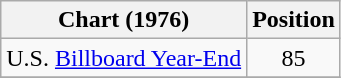<table class="wikitable" style="text-align:center;">
<tr>
<th>Chart (1976)</th>
<th>Position</th>
</tr>
<tr>
<td align="left">U.S. <a href='#'>Billboard Year-End</a></td>
<td>85</td>
</tr>
<tr>
</tr>
</table>
